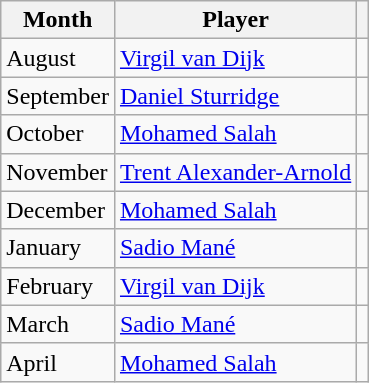<table class="wikitable" style="text-align:left">
<tr>
<th>Month</th>
<th>Player</th>
<th></th>
</tr>
<tr>
<td>August</td>
<td> <a href='#'>Virgil van Dijk</a></td>
<td></td>
</tr>
<tr>
<td>September</td>
<td> <a href='#'>Daniel Sturridge</a></td>
<td></td>
</tr>
<tr>
<td>October</td>
<td> <a href='#'>Mohamed Salah</a></td>
<td></td>
</tr>
<tr>
<td>November</td>
<td> <a href='#'>Trent Alexander-Arnold</a></td>
<td></td>
</tr>
<tr>
<td>December</td>
<td> <a href='#'>Mohamed Salah</a></td>
<td></td>
</tr>
<tr>
<td>January</td>
<td> <a href='#'>Sadio Mané</a></td>
<td></td>
</tr>
<tr>
<td>February</td>
<td> <a href='#'>Virgil van Dijk</a></td>
<td></td>
</tr>
<tr>
<td>March</td>
<td> <a href='#'>Sadio Mané</a></td>
<td></td>
</tr>
<tr>
<td>April</td>
<td> <a href='#'>Mohamed Salah</a></td>
<td></td>
</tr>
</table>
